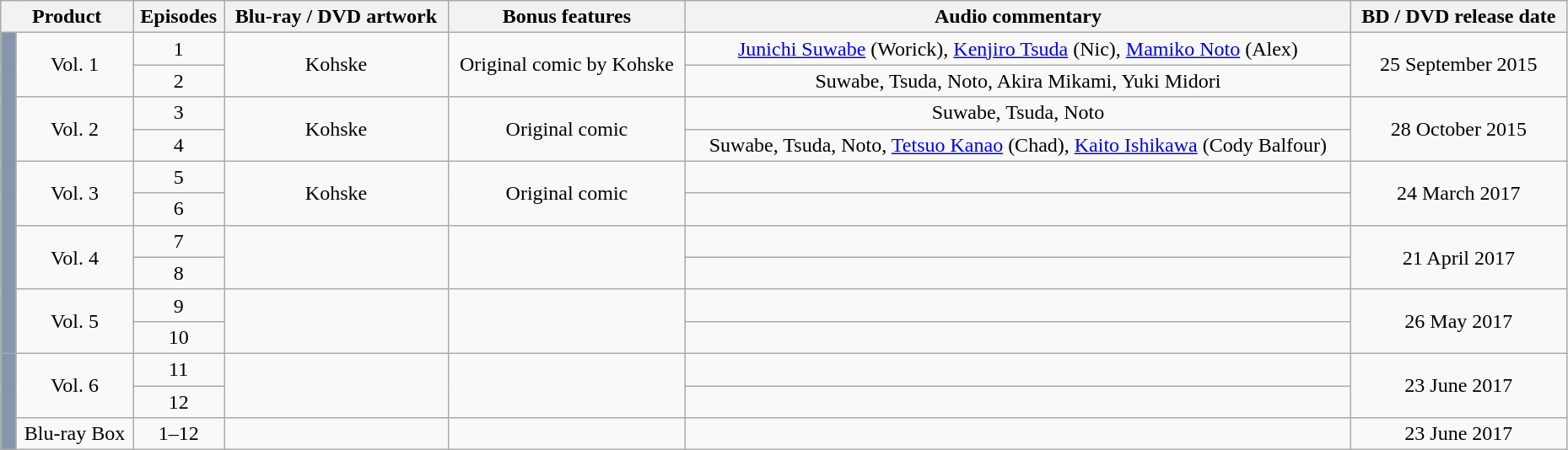<table class="wikitable" style="text-align: center; width: 98%;">
<tr>
<th colspan="2">Product</th>
<th>Episodes</th>
<th>Blu-ray / DVD artwork</th>
<th>Bonus features</th>
<th>Audio commentary</th>
<th>BD / DVD release date</th>
</tr>
<tr>
<td rowspan="10" width="1%" style="background: #8697AC;"></td>
<td rowspan=2>Vol. 1</td>
<td>1</td>
<td rowspan=2>Kohske</td>
<td rowspan=2>Original comic by Kohske</td>
<td><a href='#'>Junichi Suwabe</a> (Worick), <a href='#'>Kenjiro Tsuda</a> (Nic), <a href='#'>Mamiko Noto</a> (Alex)</td>
<td rowspan=2>25 September 2015</td>
</tr>
<tr>
<td>2</td>
<td>Suwabe, Tsuda, Noto, Akira Mikami, Yuki Midori</td>
</tr>
<tr>
<td rowspan=2>Vol. 2</td>
<td>3</td>
<td rowspan=2>Kohske</td>
<td rowspan=2>Original comic</td>
<td>Suwabe, Tsuda, Noto</td>
<td rowspan=2>28 October 2015</td>
</tr>
<tr>
<td>4</td>
<td>Suwabe, Tsuda, Noto, <a href='#'>Tetsuo Kanao</a> (Chad), <a href='#'>Kaito Ishikawa</a> (Cody Balfour)</td>
</tr>
<tr>
<td rowspan=2>Vol. 3</td>
<td>5</td>
<td rowspan=2>Kohske</td>
<td rowspan=2>Original comic</td>
<td></td>
<td rowspan=2>24 March 2017</td>
</tr>
<tr>
<td>6</td>
<td></td>
</tr>
<tr>
<td rowspan=2>Vol. 4</td>
<td>7</td>
<td rowspan=2></td>
<td rowspan=2></td>
<td></td>
<td rowspan=2>21 April 2017</td>
</tr>
<tr>
<td>8</td>
<td></td>
</tr>
<tr>
<td rowspan=2>Vol. 5</td>
<td>9</td>
<td rowspan=2></td>
<td rowspan=2></td>
<td></td>
<td rowspan=2>26 May 2017</td>
</tr>
<tr>
<td>10</td>
<td></td>
</tr>
<tr>
<td rowspan="10" width="1%" style="background: #8697AC;"></td>
<td rowspan=2>Vol. 6</td>
<td>11</td>
<td rowspan=2></td>
<td rowspan=2></td>
<td></td>
<td rowspan=2>23 June 2017</td>
</tr>
<tr>
<td>12</td>
<td></td>
</tr>
<tr>
<td>Blu-ray Box</td>
<td>1–12</td>
<td></td>
<td></td>
<td></td>
<td>23 June 2017</td>
</tr>
</table>
